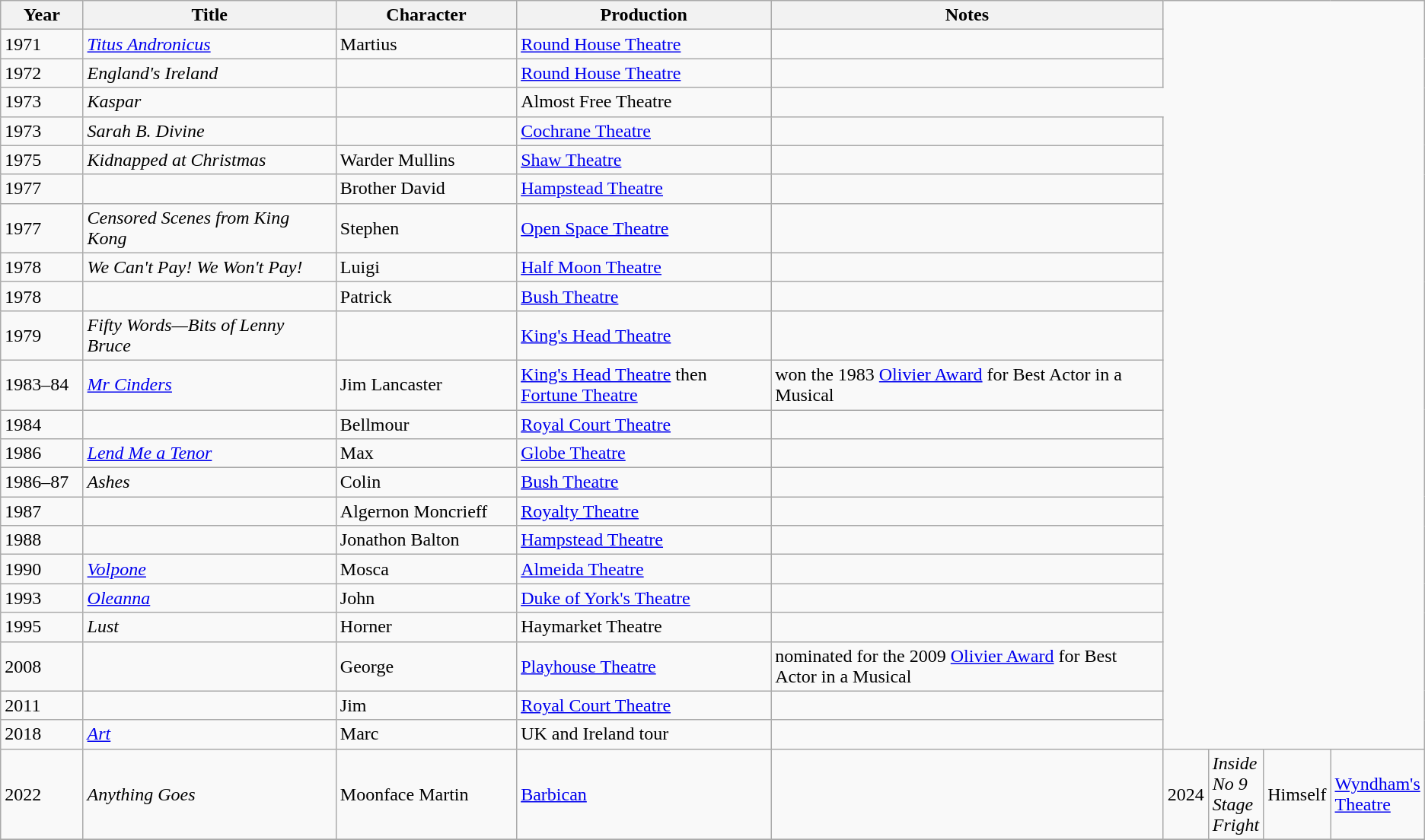<table class="wikitable sortable">
<tr>
<th scope="col" width="80">Year</th>
<th scope="col" width="300">Title</th>
<th scope="col" width="200">Character</th>
<th scope="col" width="300">Production</th>
<th scope="col" width="500">Notes</th>
</tr>
<tr>
<td>1971</td>
<td><em><a href='#'>Titus Andronicus</a></em></td>
<td>Martius</td>
<td><a href='#'>Round House Theatre</a></td>
<td></td>
</tr>
<tr>
<td>1972</td>
<td><em>England's Ireland</em></td>
<td></td>
<td><a href='#'>Round House Theatre</a></td>
<td></td>
</tr>
<tr>
<td>1973</td>
<td><em>Kaspar</em></td>
<td></td>
<td>Almost Free Theatre</td>
</tr>
<tr>
<td>1973</td>
<td><em>Sarah B. Divine</em></td>
<td></td>
<td><a href='#'>Cochrane Theatre</a></td>
<td></td>
</tr>
<tr>
<td>1975</td>
<td><em>Kidnapped at Christmas</em></td>
<td>Warder Mullins</td>
<td><a href='#'>Shaw Theatre</a></td>
<td></td>
</tr>
<tr>
<td>1977</td>
<td><em></em></td>
<td>Brother David</td>
<td><a href='#'>Hampstead Theatre</a></td>
<td></td>
</tr>
<tr>
<td>1977</td>
<td><em>Censored Scenes from King Kong</em></td>
<td>Stephen</td>
<td><a href='#'>Open Space Theatre</a></td>
<td></td>
</tr>
<tr>
<td>1978</td>
<td><em>We Can't Pay! We Won't Pay!</em></td>
<td>Luigi</td>
<td><a href='#'>Half Moon Theatre</a></td>
<td></td>
</tr>
<tr>
<td>1978</td>
<td><em></em></td>
<td>Patrick</td>
<td><a href='#'>Bush Theatre</a></td>
<td></td>
</tr>
<tr>
<td>1979</td>
<td><em>Fifty Words—Bits of Lenny Bruce</em></td>
<td></td>
<td><a href='#'>King's Head Theatre</a></td>
<td></td>
</tr>
<tr>
<td>1983–84</td>
<td><em><a href='#'>Mr Cinders</a></em></td>
<td>Jim Lancaster</td>
<td><a href='#'>King's Head Theatre</a> then <a href='#'>Fortune Theatre</a></td>
<td>won the 1983 <a href='#'>Olivier Award</a> for Best Actor in a Musical</td>
</tr>
<tr>
<td>1984</td>
<td><em></em></td>
<td>Bellmour</td>
<td><a href='#'>Royal Court Theatre</a></td>
<td></td>
</tr>
<tr>
<td>1986</td>
<td><em><a href='#'>Lend Me a Tenor</a></em></td>
<td>Max</td>
<td><a href='#'>Globe Theatre</a></td>
<td></td>
</tr>
<tr>
<td>1986–87</td>
<td><em>Ashes</em></td>
<td>Colin</td>
<td><a href='#'>Bush Theatre</a></td>
<td></td>
</tr>
<tr>
<td>1987</td>
<td><em></em></td>
<td>Algernon Moncrieff</td>
<td><a href='#'>Royalty Theatre</a></td>
<td></td>
</tr>
<tr>
<td>1988</td>
<td><em></em></td>
<td>Jonathon Balton</td>
<td><a href='#'>Hampstead Theatre</a></td>
<td></td>
</tr>
<tr>
<td>1990</td>
<td><em><a href='#'>Volpone</a></em></td>
<td>Mosca</td>
<td><a href='#'>Almeida Theatre</a></td>
<td></td>
</tr>
<tr>
<td>1993</td>
<td><em><a href='#'>Oleanna</a></em></td>
<td>John</td>
<td><a href='#'>Duke of York's Theatre</a></td>
<td></td>
</tr>
<tr>
<td>1995</td>
<td><em>Lust</em></td>
<td>Horner</td>
<td>Haymarket Theatre</td>
<td></td>
</tr>
<tr>
<td>2008</td>
<td><em></em></td>
<td>George</td>
<td><a href='#'>Playhouse Theatre</a></td>
<td>nominated for the 2009 <a href='#'>Olivier Award</a> for Best Actor in a Musical</td>
</tr>
<tr>
<td>2011</td>
<td><em></em></td>
<td>Jim</td>
<td><a href='#'>Royal Court Theatre</a></td>
<td></td>
</tr>
<tr>
<td>2018</td>
<td><em><a href='#'>Art</a></em></td>
<td>Marc</td>
<td>UK and Ireland tour</td>
<td></td>
</tr>
<tr>
<td>2022</td>
<td><em>Anything Goes</em></td>
<td>Moonface Martin</td>
<td><a href='#'>Barbican</a></td>
<td></td>
<td>2024</td>
<td><em>Inside No 9 Stage Fright</em></td>
<td>Himself</td>
<td><a href='#'>Wyndham's Theatre</a></td>
</tr>
<tr>
</tr>
</table>
